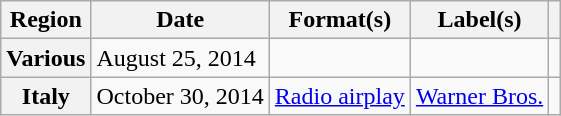<table class="wikitable plainrowheaders">
<tr>
<th scope="col">Region</th>
<th scope="col">Date</th>
<th scope="col">Format(s)</th>
<th scope="col">Label(s)</th>
<th scope="col"></th>
</tr>
<tr>
<th scope="row">Various</th>
<td>August 25, 2014</td>
<td></td>
<td></td>
<td style="text-align:center;"></td>
</tr>
<tr>
<th scope="row">Italy</th>
<td>October 30, 2014</td>
<td><a href='#'>Radio airplay</a></td>
<td><a href='#'>Warner Bros.</a></td>
<td style="text-align:center"></td>
</tr>
</table>
